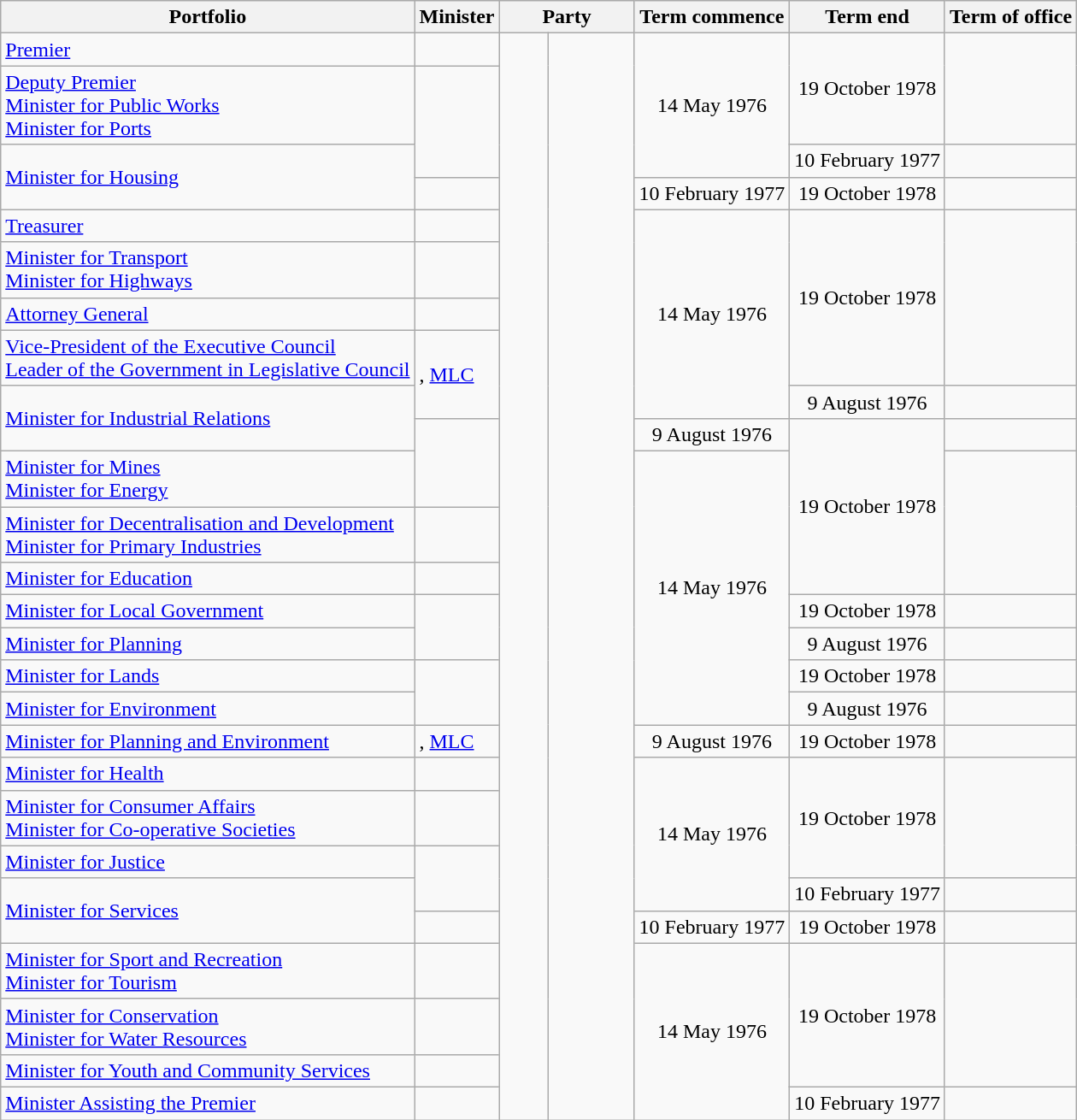<table class="wikitable sortable">
<tr>
<th>Portfolio</th>
<th>Minister</th>
<th colspan="2">Party</th>
<th>Term commence</th>
<th>Term end</th>
<th>Term of office</th>
</tr>
<tr>
<td><a href='#'>Premier</a></td>
<td></td>
<td rowspan=27 > </td>
<td rowspan=27 width=8%></td>
<td rowspan=3 align=center>14 May 1976</td>
<td rowspan=2 align=center>19 October 1978</td>
<td rowspan=2 align=right></td>
</tr>
<tr>
<td><a href='#'>Deputy Premier</a><br><a href='#'>Minister for Public Works</a><br><a href='#'>Minister for Ports</a></td>
<td rowspan=2></td>
</tr>
<tr>
<td rowspan=2><a href='#'>Minister for Housing</a></td>
<td align=center>10 February 1977</td>
<td align=right></td>
</tr>
<tr>
<td></td>
<td align=center>10 February 1977</td>
<td align=center>19 October 1978</td>
<td align=right></td>
</tr>
<tr>
<td><a href='#'>Treasurer</a></td>
<td></td>
<td rowspan=5 align=center>14 May 1976</td>
<td rowspan=4 align=center>19 October 1978</td>
<td rowspan=4 align=center></td>
</tr>
<tr>
<td><a href='#'>Minister for Transport</a><br><a href='#'>Minister for Highways</a></td>
<td></td>
</tr>
<tr>
<td><a href='#'>Attorney General</a></td>
<td></td>
</tr>
<tr>
<td><a href='#'>Vice-President of the Executive Council</a><br><a href='#'>Leader of the Government in Legislative Council</a></td>
<td rowspan=2>, <a href='#'>MLC</a></td>
</tr>
<tr>
<td rowspan=2><a href='#'>Minister for Industrial Relations</a></td>
<td align=center>9 August 1976</td>
<td align=right></td>
</tr>
<tr>
<td rowspan=2></td>
<td align=center>9 August 1976</td>
<td rowspan=4 align=center>19 October 1978</td>
<td align=right></td>
</tr>
<tr>
<td><a href='#'>Minister for Mines</a><br><a href='#'>Minister for Energy</a></td>
<td rowspan=7 align=center>14 May 1976</td>
<td rowspan=3 align=right></td>
</tr>
<tr>
<td><a href='#'>Minister for Decentralisation and Development</a><br><a href='#'>Minister for Primary Industries</a></td>
<td></td>
</tr>
<tr>
<td><a href='#'>Minister for Education</a></td>
<td></td>
</tr>
<tr>
<td><a href='#'>Minister for Local Government</a></td>
<td rowspan=2></td>
<td align=center>19 October 1978</td>
<td align=right></td>
</tr>
<tr>
<td><a href='#'>Minister for Planning</a></td>
<td align=center>9 August 1976</td>
<td align=right></td>
</tr>
<tr>
<td><a href='#'>Minister for Lands</a></td>
<td rowspan=2></td>
<td align=center>19 October 1978</td>
<td align=right></td>
</tr>
<tr>
<td><a href='#'>Minister for Environment</a></td>
<td align=center>9 August 1976</td>
<td align=right></td>
</tr>
<tr>
<td><a href='#'>Minister for Planning and Environment</a></td>
<td>, <a href='#'>MLC</a></td>
<td align=center>9 August 1976</td>
<td align=center>19 October 1978</td>
<td align=right></td>
</tr>
<tr>
<td><a href='#'>Minister for Health</a></td>
<td></td>
<td rowspan=4 align=center>14 May 1976</td>
<td rowspan=3 align=center>19 October 1978</td>
<td rowspan=3 align=right></td>
</tr>
<tr>
<td><a href='#'>Minister for Consumer Affairs</a><br><a href='#'>Minister for Co-operative Societies</a></td>
<td></td>
</tr>
<tr>
<td><a href='#'>Minister for Justice</a></td>
<td rowspan=2></td>
</tr>
<tr>
<td rowspan=2><a href='#'>Minister for Services</a></td>
<td align=center>10 February 1977</td>
<td align=right></td>
</tr>
<tr>
<td></td>
<td align=center>10 February 1977</td>
<td align=center>19 October 1978</td>
<td align=right></td>
</tr>
<tr>
<td><a href='#'>Minister for Sport and Recreation</a><br><a href='#'>Minister for Tourism</a></td>
<td></td>
<td rowspan=4 align=center>14 May 1976</td>
<td rowspan=3 align=center>19 October 1978</td>
<td rowspan=3 align=right></td>
</tr>
<tr>
<td><a href='#'>Minister for Conservation</a><br><a href='#'>Minister for Water Resources</a></td>
<td></td>
</tr>
<tr>
<td><a href='#'>Minister for Youth and Community Services</a></td>
<td></td>
</tr>
<tr>
<td><a href='#'>Minister Assisting the Premier</a></td>
<td></td>
<td align=center>10 February 1977</td>
<td align=right></td>
</tr>
</table>
